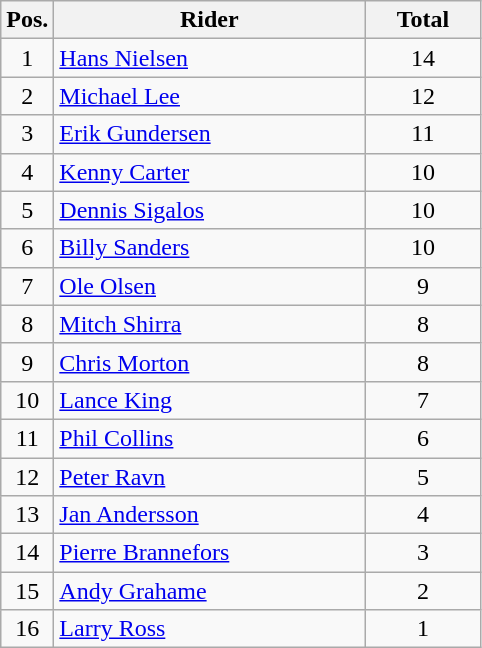<table class=wikitable>
<tr>
<th width=25px>Pos.</th>
<th width=200px>Rider</th>
<th width=70px>Total</th>
</tr>
<tr align=center >
<td>1</td>
<td align=left> <a href='#'>Hans Nielsen</a></td>
<td>14</td>
</tr>
<tr align=center >
<td>2</td>
<td align=left> <a href='#'>Michael Lee</a></td>
<td>12</td>
</tr>
<tr align=center >
<td>3</td>
<td align=left> <a href='#'>Erik Gundersen</a></td>
<td>11</td>
</tr>
<tr align=center >
<td>4</td>
<td align=left> <a href='#'>Kenny Carter</a></td>
<td>10</td>
</tr>
<tr align=center >
<td>5</td>
<td align=left> <a href='#'>Dennis Sigalos</a></td>
<td>10</td>
</tr>
<tr align=center >
<td>6</td>
<td align=left> <a href='#'>Billy Sanders</a></td>
<td>10</td>
</tr>
<tr align=center >
<td>7</td>
<td align=left> <a href='#'>Ole Olsen</a></td>
<td>9</td>
</tr>
<tr align=center >
<td>8</td>
<td align=left> <a href='#'>Mitch Shirra</a></td>
<td>8</td>
</tr>
<tr align=center >
<td>9</td>
<td align=left> <a href='#'>Chris Morton</a></td>
<td>8</td>
</tr>
<tr align=center >
<td>10</td>
<td align=left> <a href='#'>Lance King</a></td>
<td>7</td>
</tr>
<tr align=center >
<td>11</td>
<td align=left> <a href='#'>Phil Collins</a></td>
<td>6</td>
</tr>
<tr align=center >
<td>12</td>
<td align=left> <a href='#'>Peter Ravn</a></td>
<td>5</td>
</tr>
<tr align=center>
<td>13</td>
<td align=left> <a href='#'>Jan Andersson</a></td>
<td>4</td>
</tr>
<tr align=center>
<td>14</td>
<td align=left> <a href='#'>Pierre Brannefors</a></td>
<td>3</td>
</tr>
<tr align=center>
<td>15</td>
<td align=left> <a href='#'>Andy Grahame</a></td>
<td>2</td>
</tr>
<tr align=center>
<td>16</td>
<td align=left> <a href='#'>Larry Ross</a></td>
<td>1</td>
</tr>
</table>
